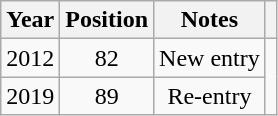<table class="wikitable plainrowheaders" style="text-align:center;">
<tr>
<th>Year</th>
<th>Position</th>
<th>Notes</th>
<th></th>
</tr>
<tr>
<td>2012</td>
<td>82</td>
<td>New entry</td>
<td rowspan="2"></td>
</tr>
<tr>
<td>2019</td>
<td>89</td>
<td>Re-entry</td>
</tr>
</table>
